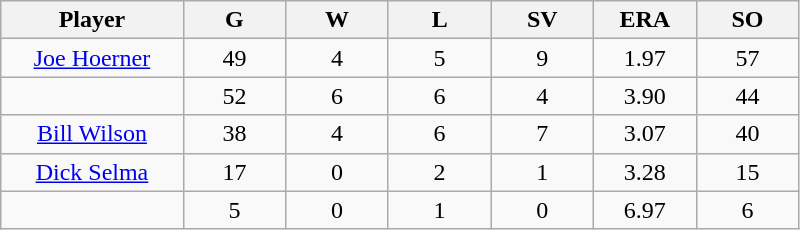<table class="wikitable sortable">
<tr>
<th bgcolor="#DDDDFF" width="16%">Player</th>
<th bgcolor="#DDDDFF" width="9%">G</th>
<th bgcolor="#DDDDFF" width="9%">W</th>
<th bgcolor="#DDDDFF" width="9%">L</th>
<th bgcolor="#DDDDFF" width="9%">SV</th>
<th bgcolor="#DDDDFF" width="9%">ERA</th>
<th bgcolor="#DDDDFF" width="9%">SO</th>
</tr>
<tr align="center">
<td><a href='#'>Joe Hoerner</a></td>
<td>49</td>
<td>4</td>
<td>5</td>
<td>9</td>
<td>1.97</td>
<td>57</td>
</tr>
<tr align=center>
<td></td>
<td>52</td>
<td>6</td>
<td>6</td>
<td>4</td>
<td>3.90</td>
<td>44</td>
</tr>
<tr align="center">
<td><a href='#'>Bill Wilson</a></td>
<td>38</td>
<td>4</td>
<td>6</td>
<td>7</td>
<td>3.07</td>
<td>40</td>
</tr>
<tr align=center>
<td><a href='#'>Dick Selma</a></td>
<td>17</td>
<td>0</td>
<td>2</td>
<td>1</td>
<td>3.28</td>
<td>15</td>
</tr>
<tr align=center>
<td></td>
<td>5</td>
<td>0</td>
<td>1</td>
<td>0</td>
<td>6.97</td>
<td>6</td>
</tr>
</table>
